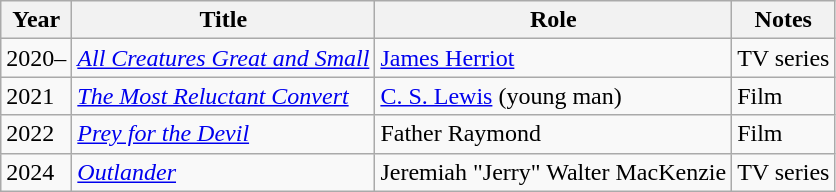<table class="wikitable sortable">
<tr>
<th>Year</th>
<th>Title</th>
<th>Role</th>
<th class="unsortable">Notes</th>
</tr>
<tr>
<td>2020–</td>
<td><em><a href='#'>All Creatures Great and Small</a></em></td>
<td><a href='#'>James Herriot</a></td>
<td>TV series</td>
</tr>
<tr>
<td>2021</td>
<td><em><a href='#'>The Most Reluctant Convert</a></em></td>
<td><a href='#'>C. S. Lewis</a> (young man)</td>
<td>Film</td>
</tr>
<tr>
<td>2022</td>
<td><em><a href='#'>Prey for the Devil</a></em></td>
<td>Father Raymond</td>
<td>Film</td>
</tr>
<tr>
<td>2024</td>
<td><em><a href='#'>Outlander</a></em></td>
<td>Jeremiah "Jerry" Walter MacKenzie</td>
<td>TV series</td>
</tr>
</table>
